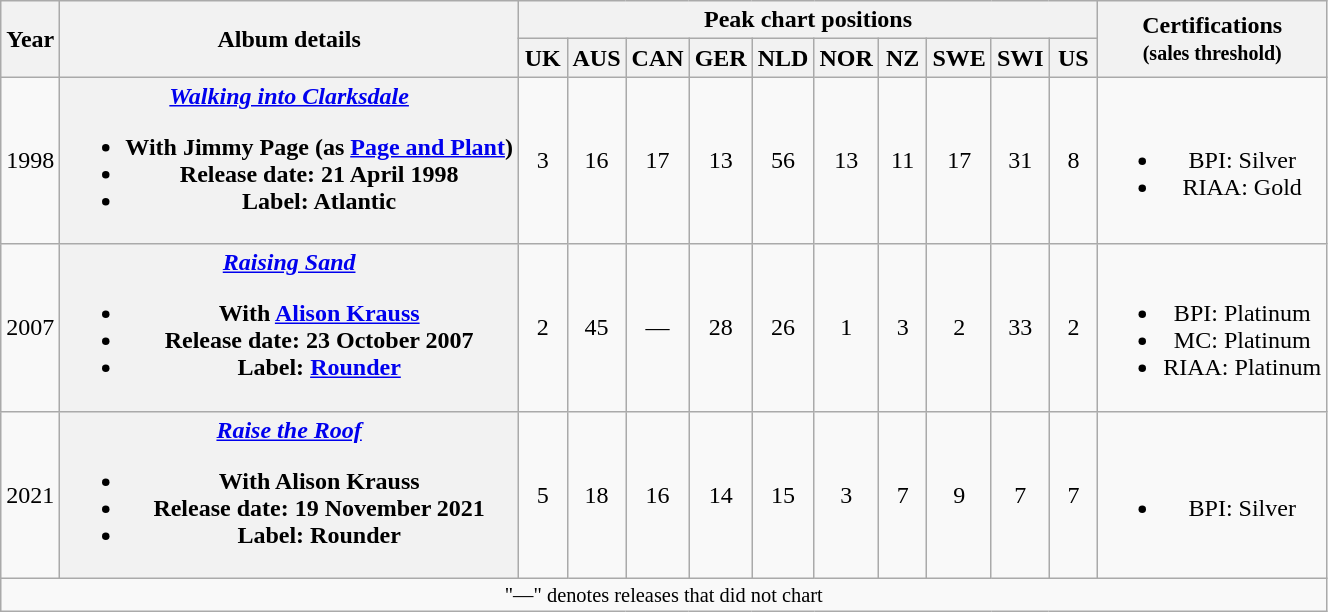<table class="wikitable plainrowheaders" style="text-align:center;">
<tr>
<th rowspan="2" scope="col">Year</th>
<th rowspan="2" scope="col">Album details</th>
<th colspan="10" scope="col">Peak chart positions</th>
<th rowspan="2" scope="col">Certifications<br><small>(sales threshold)</small></th>
</tr>
<tr>
<th style="width:25px;">UK<br></th>
<th style="width:25px;">AUS<br></th>
<th style="width:25px;">CAN<br></th>
<th style="width:25px;">GER<br></th>
<th style="width:25px;">NLD<br></th>
<th style="width:25px;">NOR<br></th>
<th style="width:25px;">NZ<br></th>
<th style="width:25px;">SWE<br></th>
<th style="width:25px;">SWI<br></th>
<th style="width:25px;">US<br></th>
</tr>
<tr>
<td>1998</td>
<th scope="row"><em><a href='#'>Walking into Clarksdale</a></em><br><ul><li>With Jimmy Page (as <a href='#'>Page and Plant</a>)</li><li>Release date: 21 April 1998</li><li>Label: Atlantic</li></ul></th>
<td>3</td>
<td>16</td>
<td>17</td>
<td>13</td>
<td>56</td>
<td>13</td>
<td>11</td>
<td>17</td>
<td>31</td>
<td>8</td>
<td><br><ul><li>BPI: Silver</li><li>RIAA: Gold</li></ul></td>
</tr>
<tr>
<td>2007</td>
<th scope="row"><em><a href='#'>Raising Sand</a></em><br><ul><li>With <a href='#'>Alison Krauss</a></li><li>Release date: 23 October 2007</li><li>Label: <a href='#'>Rounder</a></li></ul></th>
<td>2</td>
<td>45</td>
<td>—</td>
<td>28</td>
<td>26</td>
<td>1</td>
<td>3</td>
<td>2</td>
<td>33</td>
<td>2</td>
<td><br><ul><li>BPI: Platinum</li><li>MC: Platinum</li><li>RIAA: Platinum</li></ul></td>
</tr>
<tr>
<td>2021</td>
<th scope="row"><em><a href='#'>Raise the Roof</a></em><br><ul><li>With Alison Krauss</li><li>Release date: 19 November 2021</li><li>Label: Rounder</li></ul></th>
<td>5</td>
<td>18<br></td>
<td>16<br></td>
<td>14</td>
<td>15</td>
<td>3<br></td>
<td>7<br></td>
<td>9<br></td>
<td>7</td>
<td>7<br></td>
<td><br><ul><li>BPI: Silver</li></ul></td>
</tr>
<tr>
<td colspan="23" style="font-size:85%">"—" denotes releases that did not chart</td>
</tr>
</table>
